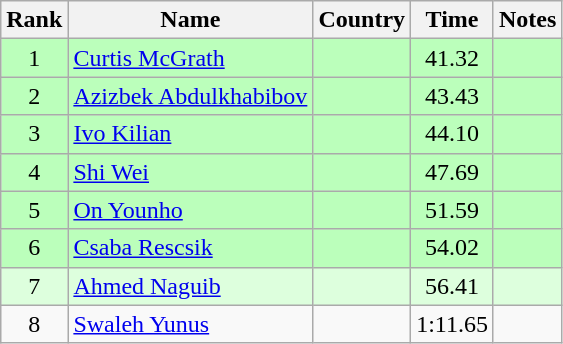<table class="wikitable" style="text-align:center">
<tr>
<th>Rank</th>
<th>Name</th>
<th>Country</th>
<th>Time</th>
<th>Notes</th>
</tr>
<tr bgcolor=bbffbb>
<td>1</td>
<td align="left"><a href='#'>Curtis McGrath</a></td>
<td align="left"></td>
<td>41.32</td>
<td></td>
</tr>
<tr bgcolor=bbffbb>
<td>2</td>
<td align="left"><a href='#'>Azizbek Abdulkhabibov</a></td>
<td align="left"></td>
<td>43.43</td>
<td></td>
</tr>
<tr bgcolor=bbffbb>
<td>3</td>
<td align="left"><a href='#'>Ivo Kilian</a></td>
<td align="left"></td>
<td>44.10</td>
<td></td>
</tr>
<tr bgcolor=bbffbb>
<td>4</td>
<td align="left"><a href='#'>Shi Wei</a></td>
<td align="left"></td>
<td>47.69</td>
<td></td>
</tr>
<tr bgcolor=bbffbb>
<td>5</td>
<td align="left"><a href='#'>On Younho</a></td>
<td align="left"></td>
<td>51.59</td>
<td></td>
</tr>
<tr bgcolor=bbffbb>
<td>6</td>
<td align="left"><a href='#'>Csaba Rescsik</a></td>
<td align="left"></td>
<td>54.02</td>
<td></td>
</tr>
<tr bgcolor=ddffdd>
<td>7</td>
<td align="left"><a href='#'>Ahmed Naguib</a></td>
<td align="left"></td>
<td>56.41</td>
<td></td>
</tr>
<tr>
<td>8</td>
<td align="left"><a href='#'>Swaleh Yunus</a></td>
<td align="left"></td>
<td>1:11.65</td>
<td></td>
</tr>
</table>
